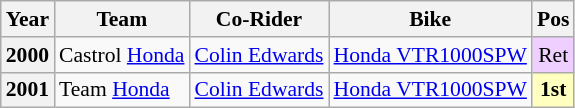<table class="wikitable" style="font-size:90%">
<tr>
<th>Year</th>
<th>Team</th>
<th>Co-Rider</th>
<th>Bike</th>
<th>Pos</th>
</tr>
<tr align="center">
<th>2000</th>
<td align="left"> Castrol <a href='#'>Honda</a></td>
<td align="left"> <a href='#'>Colin Edwards</a></td>
<td align="left"><a href='#'>Honda VTR1000SPW</a></td>
<td style="background:#EFCFFF;">Ret</td>
</tr>
<tr align="center">
<th>2001</th>
<td align="left"> Team  <a href='#'>Honda</a></td>
<td align="left"> <a href='#'>Colin Edwards</a></td>
<td align="left"><a href='#'>Honda VTR1000SPW</a></td>
<td style="background:#FFFFBF;"><strong>1st</strong></td>
</tr>
</table>
